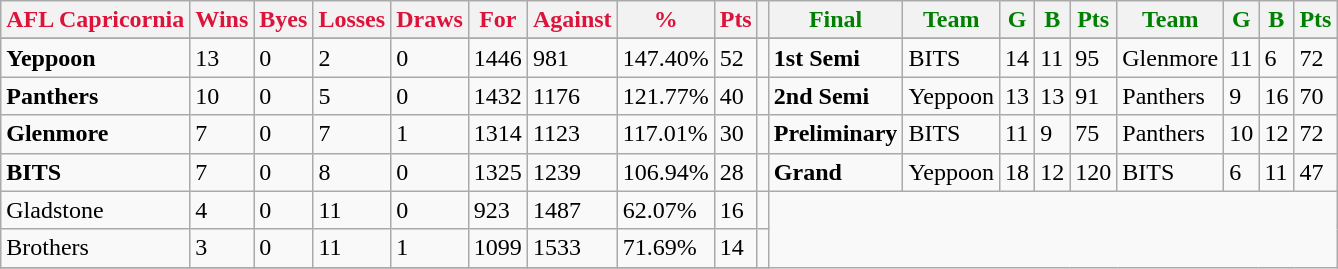<table class="wikitable">
<tr>
<th style="color:crimson">AFL Capricornia</th>
<th style="color:crimson">Wins</th>
<th style="color:crimson">Byes</th>
<th style="color:crimson">Losses</th>
<th style="color:crimson">Draws</th>
<th style="color:crimson">For</th>
<th style="color:crimson">Against</th>
<th style="color:crimson">%</th>
<th style="color:crimson">Pts</th>
<th></th>
<th style="color:green">Final</th>
<th style="color:green">Team</th>
<th style="color:green">G</th>
<th style="color:green">B</th>
<th style="color:green">Pts</th>
<th style="color:green">Team</th>
<th style="color:green">G</th>
<th style="color:green">B</th>
<th style="color:green">Pts</th>
</tr>
<tr>
</tr>
<tr>
</tr>
<tr>
<td><strong>	Yeppoon	</strong></td>
<td>13</td>
<td>0</td>
<td>2</td>
<td>0</td>
<td>1446</td>
<td>981</td>
<td>147.40%</td>
<td>52</td>
<td></td>
<td><strong>1st Semi</strong></td>
<td>BITS</td>
<td>14</td>
<td>11</td>
<td>95</td>
<td>Glenmore</td>
<td>11</td>
<td>6</td>
<td>72</td>
</tr>
<tr>
<td><strong>	Panthers	</strong></td>
<td>10</td>
<td>0</td>
<td>5</td>
<td>0</td>
<td>1432</td>
<td>1176</td>
<td>121.77%</td>
<td>40</td>
<td></td>
<td><strong>2nd Semi</strong></td>
<td>Yeppoon</td>
<td>13</td>
<td>13</td>
<td>91</td>
<td>Panthers</td>
<td>9</td>
<td>16</td>
<td>70</td>
</tr>
<tr>
<td><strong>	Glenmore	</strong></td>
<td>7</td>
<td>0</td>
<td>7</td>
<td>1</td>
<td>1314</td>
<td>1123</td>
<td>117.01%</td>
<td>30</td>
<td></td>
<td><strong>Preliminary</strong></td>
<td>BITS</td>
<td>11</td>
<td>9</td>
<td>75</td>
<td>Panthers</td>
<td>10</td>
<td>12</td>
<td>72</td>
</tr>
<tr>
<td><strong>	BITS	</strong></td>
<td>7</td>
<td>0</td>
<td>8</td>
<td>0</td>
<td>1325</td>
<td>1239</td>
<td>106.94%</td>
<td>28</td>
<td></td>
<td><strong>Grand</strong></td>
<td>Yeppoon</td>
<td>18</td>
<td>12</td>
<td>120</td>
<td>BITS</td>
<td>6</td>
<td>11</td>
<td>47</td>
</tr>
<tr>
<td>Gladstone</td>
<td>4</td>
<td>0</td>
<td>11</td>
<td>0</td>
<td>923</td>
<td>1487</td>
<td>62.07%</td>
<td>16</td>
<td></td>
</tr>
<tr>
<td>Brothers</td>
<td>3</td>
<td>0</td>
<td>11</td>
<td>1</td>
<td>1099</td>
<td>1533</td>
<td>71.69%</td>
<td>14</td>
<td></td>
</tr>
<tr>
</tr>
</table>
